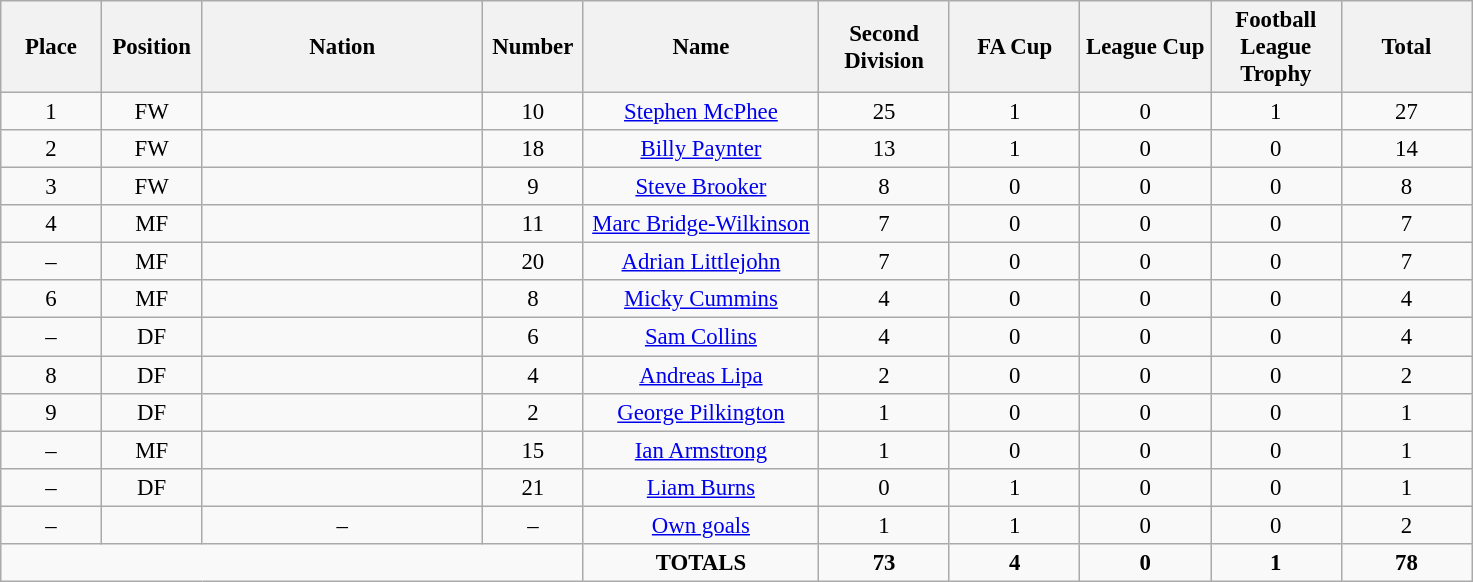<table class="wikitable" style="font-size: 95%; text-align: center;">
<tr>
<th width=60>Place</th>
<th width=60>Position</th>
<th width=180>Nation</th>
<th width=60>Number</th>
<th width=150>Name</th>
<th width=80>Second Division</th>
<th width=80>FA Cup</th>
<th width=80>League Cup</th>
<th width=80>Football League Trophy</th>
<th width=80>Total</th>
</tr>
<tr>
<td>1</td>
<td>FW</td>
<td></td>
<td>10</td>
<td><a href='#'>Stephen McPhee</a></td>
<td>25</td>
<td>1</td>
<td>0</td>
<td>1</td>
<td>27</td>
</tr>
<tr>
<td>2</td>
<td>FW</td>
<td></td>
<td>18</td>
<td><a href='#'>Billy Paynter</a></td>
<td>13</td>
<td>1</td>
<td>0</td>
<td>0</td>
<td>14</td>
</tr>
<tr>
<td>3</td>
<td>FW</td>
<td></td>
<td>9</td>
<td><a href='#'>Steve Brooker</a></td>
<td>8</td>
<td>0</td>
<td>0</td>
<td>0</td>
<td>8</td>
</tr>
<tr>
<td>4</td>
<td>MF</td>
<td></td>
<td>11</td>
<td><a href='#'>Marc Bridge-Wilkinson</a></td>
<td>7</td>
<td>0</td>
<td>0</td>
<td>0</td>
<td>7</td>
</tr>
<tr>
<td>–</td>
<td>MF</td>
<td></td>
<td>20</td>
<td><a href='#'>Adrian Littlejohn</a></td>
<td>7</td>
<td>0</td>
<td>0</td>
<td>0</td>
<td>7</td>
</tr>
<tr>
<td>6</td>
<td>MF</td>
<td></td>
<td>8</td>
<td><a href='#'>Micky Cummins</a></td>
<td>4</td>
<td>0</td>
<td>0</td>
<td>0</td>
<td>4</td>
</tr>
<tr>
<td>–</td>
<td>DF</td>
<td></td>
<td>6</td>
<td><a href='#'>Sam Collins</a></td>
<td>4</td>
<td>0</td>
<td>0</td>
<td>0</td>
<td>4</td>
</tr>
<tr>
<td>8</td>
<td>DF</td>
<td></td>
<td>4</td>
<td><a href='#'>Andreas Lipa</a></td>
<td>2</td>
<td>0</td>
<td>0</td>
<td>0</td>
<td>2</td>
</tr>
<tr>
<td>9</td>
<td>DF</td>
<td></td>
<td>2</td>
<td><a href='#'>George Pilkington</a></td>
<td>1</td>
<td>0</td>
<td>0</td>
<td>0</td>
<td>1</td>
</tr>
<tr>
<td>–</td>
<td>MF</td>
<td></td>
<td>15</td>
<td><a href='#'>Ian Armstrong</a></td>
<td>1</td>
<td>0</td>
<td>0</td>
<td>0</td>
<td>1</td>
</tr>
<tr>
<td>–</td>
<td>DF</td>
<td></td>
<td>21</td>
<td><a href='#'>Liam Burns</a></td>
<td>0</td>
<td>1</td>
<td>0</td>
<td>0</td>
<td>1</td>
</tr>
<tr>
<td>–</td>
<td></td>
<td>–</td>
<td>–</td>
<td><a href='#'>Own goals</a></td>
<td>1</td>
<td>1</td>
<td>0</td>
<td>0</td>
<td>2</td>
</tr>
<tr>
<td colspan="4"></td>
<td><strong>TOTALS</strong></td>
<td><strong>73</strong></td>
<td><strong>4</strong></td>
<td><strong>0</strong></td>
<td><strong>1</strong></td>
<td><strong>78</strong></td>
</tr>
</table>
